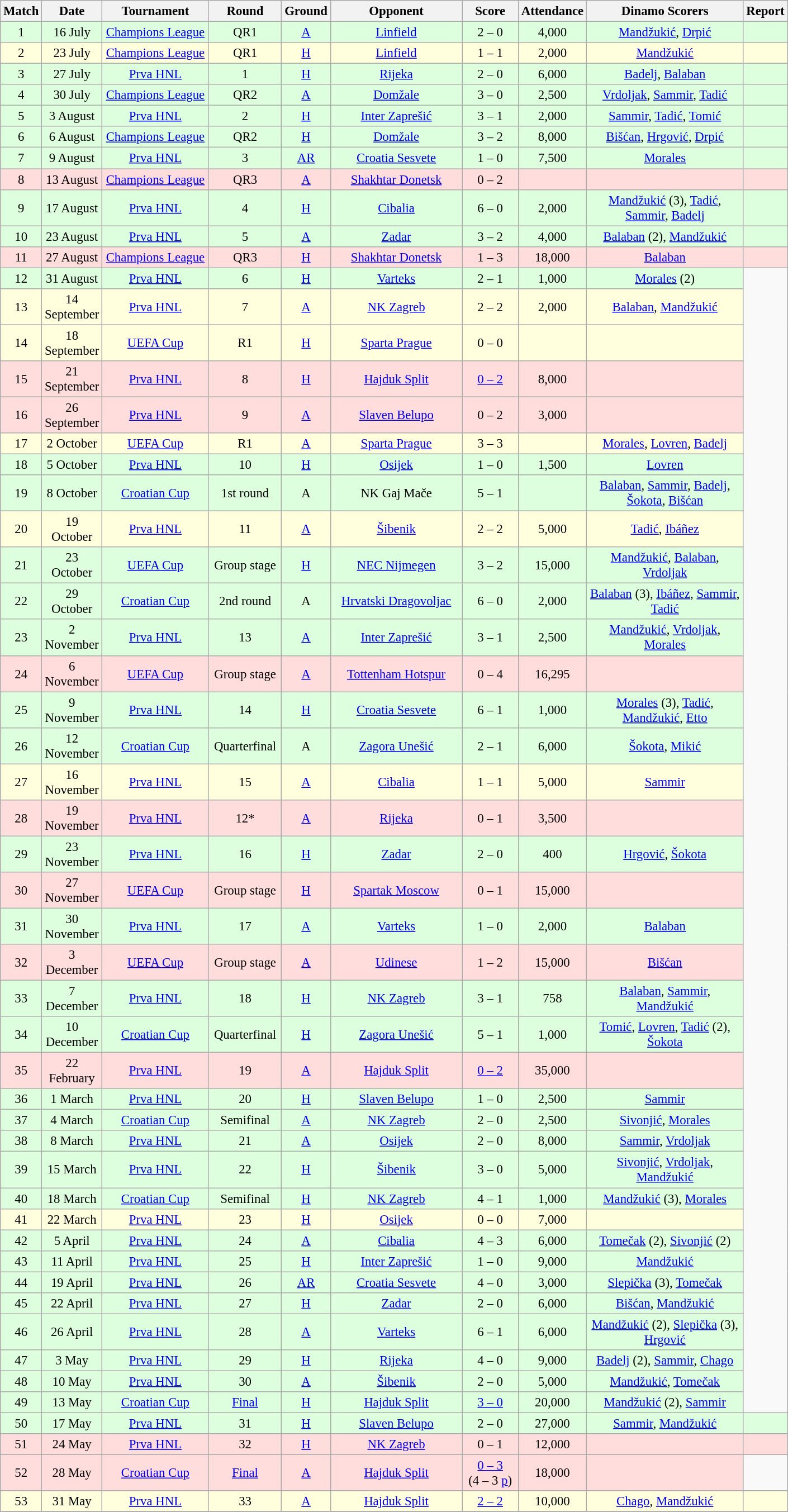<table class="wikitable sortable" style="text-align: center; font-size:95%;">
<tr>
<th width="20">Match</th>
<th width="60">Date<br></th>
<th width="120">Tournament<br></th>
<th width="80">Round<br></th>
<th width="20">Ground<br></th>
<th width="150">Opponent<br></th>
<th width="60">Score<br></th>
<th width="40">Attendance<br></th>
<th width="180">Dinamo Scorers</th>
<th>Report</th>
</tr>
<tr bgcolor="#ddffdd">
<td>1</td>
<td>16 July</td>
<td><a href='#'>Champions League</a></td>
<td>QR1</td>
<td><a href='#'>A</a> </td>
<td><a href='#'>Linfield</a> </td>
<td>2 – 0</td>
<td>4,000</td>
<td><a href='#'>Mandžukić</a>, <a href='#'>Drpić</a></td>
<td></td>
</tr>
<tr bgcolor="#ffffdd">
<td>2</td>
<td>23 July</td>
<td><a href='#'>Champions League</a></td>
<td>QR1</td>
<td><a href='#'>H</a></td>
<td><a href='#'>Linfield</a> </td>
<td>1 – 1</td>
<td>2,000</td>
<td><a href='#'>Mandžukić</a></td>
<td></td>
</tr>
<tr bgcolor="#ddffdd">
<td>3</td>
<td>27 July</td>
<td><a href='#'>Prva HNL</a></td>
<td>1</td>
<td><a href='#'>H</a></td>
<td><a href='#'>Rijeka</a></td>
<td>2 – 0</td>
<td>6,000</td>
<td><a href='#'>Badelj</a>, <a href='#'>Balaban</a></td>
<td></td>
</tr>
<tr bgcolor="#ddffdd">
<td>4</td>
<td>30 July</td>
<td><a href='#'>Champions League</a></td>
<td>QR2</td>
<td><a href='#'>A</a> </td>
<td><a href='#'>Domžale</a> </td>
<td>3 – 0</td>
<td>2,500</td>
<td><a href='#'>Vrdoljak</a>, <a href='#'>Sammir</a>, <a href='#'>Tadić</a></td>
<td></td>
</tr>
<tr bgcolor="#ddffdd">
<td>5</td>
<td>3 August</td>
<td><a href='#'>Prva HNL</a></td>
<td>2</td>
<td><a href='#'>H</a></td>
<td><a href='#'>Inter Zaprešić</a></td>
<td>3 – 1</td>
<td>2,000</td>
<td><a href='#'>Sammir</a>, <a href='#'>Tadić</a>, <a href='#'>Tomić</a></td>
<td></td>
</tr>
<tr bgcolor="#ddffdd">
<td>6</td>
<td>6 August</td>
<td><a href='#'>Champions League</a></td>
<td>QR2</td>
<td><a href='#'>H</a></td>
<td><a href='#'>Domžale</a> </td>
<td>3 – 2</td>
<td>8,000</td>
<td><a href='#'>Bišćan</a>, <a href='#'>Hrgović</a>, <a href='#'>Drpić</a></td>
<td></td>
</tr>
<tr bgcolor="#ddffdd">
<td>7</td>
<td>9 August</td>
<td><a href='#'>Prva HNL</a></td>
<td>3</td>
<td><a href='#'>AR</a></td>
<td><a href='#'>Croatia Sesvete</a></td>
<td>1 – 0</td>
<td>7,500</td>
<td><a href='#'>Morales</a></td>
<td></td>
</tr>
<tr bgcolor="#ffdddd">
<td>8</td>
<td>13 August</td>
<td><a href='#'>Champions League</a></td>
<td>QR3</td>
<td><a href='#'>A</a> </td>
<td><a href='#'>Shakhtar Donetsk</a> </td>
<td>0 – 2</td>
<td></td>
<td></td>
<td></td>
</tr>
<tr bgcolor="#ddffdd">
<td>9</td>
<td>17 August</td>
<td><a href='#'>Prva HNL</a></td>
<td>4</td>
<td><a href='#'>H</a></td>
<td><a href='#'>Cibalia</a></td>
<td>6 – 0</td>
<td>2,000</td>
<td><a href='#'>Mandžukić</a> (3), <a href='#'>Tadić</a>,<br><a href='#'>Sammir</a>, <a href='#'>Badelj</a></td>
<td></td>
</tr>
<tr bgcolor="#ddffdd">
<td>10</td>
<td>23 August</td>
<td><a href='#'>Prva HNL</a></td>
<td>5</td>
<td><a href='#'>A</a></td>
<td><a href='#'>Zadar</a></td>
<td>3 – 2</td>
<td>4,000</td>
<td><a href='#'>Balaban</a> (2), <a href='#'>Mandžukić</a></td>
<td></td>
</tr>
<tr bgcolor="#ffdddd">
<td>11</td>
<td>27 August</td>
<td><a href='#'>Champions League</a></td>
<td>QR3</td>
<td><a href='#'>H</a></td>
<td><a href='#'>Shakhtar Donetsk</a> </td>
<td>1 – 3</td>
<td>18,000</td>
<td><a href='#'>Balaban</a></td>
<td></td>
</tr>
<tr bgcolor="#ddffdd">
<td>12</td>
<td>31 August</td>
<td><a href='#'>Prva HNL</a></td>
<td>6</td>
<td><a href='#'>H</a></td>
<td><a href='#'>Varteks</a></td>
<td>2 – 1</td>
<td>1,000</td>
<td><a href='#'>Morales</a> (2)</td>
</tr>
<tr bgcolor="#ffffdd">
<td>13</td>
<td>14 September</td>
<td><a href='#'>Prva HNL</a></td>
<td>7</td>
<td><a href='#'>A</a></td>
<td><a href='#'>NK Zagreb</a></td>
<td>2 – 2</td>
<td>2,000</td>
<td><a href='#'>Balaban</a>, <a href='#'>Mandžukić</a></td>
</tr>
<tr bgcolor="#ffffdd">
<td>14</td>
<td>18 September</td>
<td><a href='#'>UEFA Cup</a></td>
<td>R1</td>
<td><a href='#'>H</a></td>
<td><a href='#'>Sparta Prague</a> </td>
<td>0 – 0</td>
<td></td>
<td></td>
</tr>
<tr bgcolor="#ffdddd">
<td>15</td>
<td>21 September</td>
<td><a href='#'>Prva HNL</a></td>
<td>8</td>
<td><a href='#'>H</a></td>
<td><a href='#'>Hajduk Split</a></td>
<td><a href='#'>0 – 2</a></td>
<td>8,000</td>
<td></td>
</tr>
<tr bgcolor="#ffdddd">
<td>16</td>
<td>26 September</td>
<td><a href='#'>Prva HNL</a></td>
<td>9</td>
<td><a href='#'>A</a></td>
<td><a href='#'>Slaven Belupo</a></td>
<td>0 – 2</td>
<td>3,000</td>
<td></td>
</tr>
<tr bgcolor="#ffffdd">
<td>17</td>
<td>2 October</td>
<td><a href='#'>UEFA Cup</a></td>
<td>R1</td>
<td><a href='#'>A</a> </td>
<td><a href='#'>Sparta Prague</a> </td>
<td>3 – 3</td>
<td></td>
<td><a href='#'>Morales</a>, <a href='#'>Lovren</a>, <a href='#'>Badelj</a></td>
</tr>
<tr bgcolor="#ddffdd">
<td>18</td>
<td>5 October</td>
<td><a href='#'>Prva HNL</a></td>
<td>10</td>
<td><a href='#'>H</a></td>
<td><a href='#'>Osijek</a></td>
<td>1 – 0</td>
<td>1,500</td>
<td><a href='#'>Lovren</a></td>
</tr>
<tr bgcolor="#ddffdd">
<td>19</td>
<td>8 October</td>
<td><a href='#'>Croatian Cup</a></td>
<td>1st round</td>
<td>A</td>
<td>NK Gaj Mače</td>
<td>5 – 1</td>
<td></td>
<td><a href='#'>Balaban</a>, <a href='#'>Sammir</a>, <a href='#'>Badelj</a>,<br><a href='#'>Šokota</a>, <a href='#'>Bišćan</a></td>
</tr>
<tr bgcolor="#ffffdd">
<td>20</td>
<td>19 October</td>
<td><a href='#'>Prva HNL</a></td>
<td>11</td>
<td><a href='#'>A</a></td>
<td><a href='#'>Šibenik</a></td>
<td>2 – 2</td>
<td>5,000</td>
<td><a href='#'>Tadić</a>, <a href='#'>Ibáñez</a></td>
</tr>
<tr bgcolor="#ddffdd">
<td>21</td>
<td>23 October</td>
<td><a href='#'>UEFA Cup</a></td>
<td>Group stage</td>
<td><a href='#'>H</a></td>
<td><a href='#'>NEC Nijmegen</a> </td>
<td>3 – 2</td>
<td>15,000</td>
<td><a href='#'>Mandžukić</a>, <a href='#'>Balaban</a>, <a href='#'>Vrdoljak</a></td>
</tr>
<tr bgcolor="#ddffdd">
<td>22</td>
<td>29 October</td>
<td><a href='#'>Croatian Cup</a></td>
<td>2nd round</td>
<td>A</td>
<td><a href='#'>Hrvatski Dragovoljac</a></td>
<td>6 – 0</td>
<td>2,000</td>
<td><a href='#'>Balaban</a> (3), <a href='#'>Ibáñez</a>, <a href='#'>Sammir</a>, <a href='#'>Tadić</a></td>
</tr>
<tr bgcolor="#ddffdd">
<td>23</td>
<td>2 November</td>
<td><a href='#'>Prva HNL</a></td>
<td>13</td>
<td><a href='#'>A</a></td>
<td><a href='#'>Inter Zaprešić</a></td>
<td>3 – 1</td>
<td>2,500</td>
<td><a href='#'>Mandžukić</a>, <a href='#'>Vrdoljak</a>, <a href='#'>Morales</a></td>
</tr>
<tr bgcolor="#ffdddd">
<td>24</td>
<td>6 November</td>
<td><a href='#'>UEFA Cup</a></td>
<td>Group stage</td>
<td><a href='#'>A</a> </td>
<td><a href='#'>Tottenham Hotspur</a> </td>
<td>0 – 4</td>
<td>16,295</td>
<td></td>
</tr>
<tr bgcolor="#ddffdd">
<td>25</td>
<td>9 November</td>
<td><a href='#'>Prva HNL</a></td>
<td>14</td>
<td><a href='#'>H</a></td>
<td><a href='#'>Croatia Sesvete</a></td>
<td>6 – 1</td>
<td>1,000</td>
<td><a href='#'>Morales</a> (3), <a href='#'>Tadić</a>,<br><a href='#'>Mandžukić</a>, <a href='#'>Etto</a></td>
</tr>
<tr bgcolor="#ddffdd">
<td>26</td>
<td>12 November</td>
<td><a href='#'>Croatian Cup</a></td>
<td>Quarterfinal</td>
<td>A</td>
<td><a href='#'>Zagora Unešić</a></td>
<td>2 – 1</td>
<td>6,000</td>
<td><a href='#'>Šokota</a>, <a href='#'>Mikić</a></td>
</tr>
<tr bgcolor="#ffffdd">
<td>27</td>
<td>16 November</td>
<td><a href='#'>Prva HNL</a></td>
<td>15</td>
<td><a href='#'>A</a></td>
<td><a href='#'>Cibalia</a></td>
<td>1 – 1</td>
<td>5,000</td>
<td><a href='#'>Sammir</a></td>
</tr>
<tr bgcolor="#ffdddd">
<td>28</td>
<td>19 November</td>
<td><a href='#'>Prva HNL</a></td>
<td>12*</td>
<td><a href='#'>A</a></td>
<td><a href='#'>Rijeka</a></td>
<td>0 – 1</td>
<td>3,500</td>
<td></td>
</tr>
<tr bgcolor="#ddffdd">
<td>29</td>
<td>23 November</td>
<td><a href='#'>Prva HNL</a></td>
<td>16</td>
<td><a href='#'>H</a></td>
<td><a href='#'>Zadar</a></td>
<td>2 – 0</td>
<td>400</td>
<td><a href='#'>Hrgović</a>, <a href='#'>Šokota</a></td>
</tr>
<tr bgcolor="#ffdddd">
<td>30</td>
<td>27 November</td>
<td><a href='#'>UEFA Cup</a></td>
<td>Group stage</td>
<td><a href='#'>H</a></td>
<td><a href='#'>Spartak Moscow</a> </td>
<td>0 – 1</td>
<td>15,000</td>
<td></td>
</tr>
<tr bgcolor="#ddffdd">
<td>31</td>
<td>30 November</td>
<td><a href='#'>Prva HNL</a></td>
<td>17</td>
<td><a href='#'>A</a></td>
<td><a href='#'>Varteks</a></td>
<td>1 – 0</td>
<td>2,000</td>
<td><a href='#'>Balaban</a></td>
</tr>
<tr bgcolor="#ffdddd">
<td>32</td>
<td>3 December</td>
<td><a href='#'>UEFA Cup</a></td>
<td>Group stage</td>
<td><a href='#'>A</a> </td>
<td><a href='#'>Udinese</a> </td>
<td>1 – 2</td>
<td>15,000</td>
<td><a href='#'>Bišćan</a></td>
</tr>
<tr bgcolor="#ddffdd">
<td>33</td>
<td>7 December</td>
<td><a href='#'>Prva HNL</a></td>
<td>18</td>
<td><a href='#'>H</a></td>
<td><a href='#'>NK Zagreb</a></td>
<td>3 – 1</td>
<td>758</td>
<td><a href='#'>Balaban</a>, <a href='#'>Sammir</a>, <a href='#'>Mandžukić</a></td>
</tr>
<tr bgcolor="#ddffdd">
<td>34</td>
<td>10 December</td>
<td><a href='#'>Croatian Cup</a></td>
<td>Quarterfinal</td>
<td><a href='#'>H</a></td>
<td><a href='#'>Zagora Unešić</a></td>
<td>5 – 1</td>
<td>1,000</td>
<td><a href='#'>Tomić</a>, <a href='#'>Lovren</a>, <a href='#'>Tadić</a> (2), <a href='#'>Šokota</a></td>
</tr>
<tr bgcolor="#ffdddd">
<td>35</td>
<td>22 February</td>
<td><a href='#'>Prva HNL</a></td>
<td>19</td>
<td><a href='#'>A</a></td>
<td><a href='#'>Hajduk Split</a></td>
<td><a href='#'>0 – 2</a></td>
<td>35,000</td>
<td></td>
</tr>
<tr bgcolor="#ddffdd">
<td>36</td>
<td>1 March</td>
<td><a href='#'>Prva HNL</a></td>
<td>20</td>
<td><a href='#'>H</a></td>
<td><a href='#'>Slaven Belupo</a></td>
<td>1 – 0</td>
<td>2,500</td>
<td><a href='#'>Sammir</a></td>
</tr>
<tr bgcolor="#ddffdd">
<td>37</td>
<td>4 March</td>
<td><a href='#'>Croatian Cup</a></td>
<td>Semifinal</td>
<td><a href='#'>A</a></td>
<td><a href='#'>NK Zagreb</a></td>
<td>2 – 0</td>
<td>2,500</td>
<td><a href='#'>Sivonjić</a>, <a href='#'>Morales</a></td>
</tr>
<tr bgcolor="#ddffdd">
<td>38</td>
<td>8 March</td>
<td><a href='#'>Prva HNL</a></td>
<td>21</td>
<td><a href='#'>A</a></td>
<td><a href='#'>Osijek</a></td>
<td>2 – 0</td>
<td>8,000</td>
<td><a href='#'>Sammir</a>, <a href='#'>Vrdoljak</a></td>
</tr>
<tr bgcolor="#ddffdd">
<td>39</td>
<td>15 March</td>
<td><a href='#'>Prva HNL</a></td>
<td>22</td>
<td><a href='#'>H</a></td>
<td><a href='#'>Šibenik</a></td>
<td>3 – 0</td>
<td>5,000</td>
<td><a href='#'>Sivonjić</a>, <a href='#'>Vrdoljak</a>, <a href='#'>Mandžukić</a></td>
</tr>
<tr bgcolor="#ddffdd">
<td>40</td>
<td>18 March</td>
<td><a href='#'>Croatian Cup</a></td>
<td>Semifinal</td>
<td><a href='#'>H</a></td>
<td><a href='#'>NK Zagreb</a></td>
<td>4 – 1</td>
<td>1,000</td>
<td><a href='#'>Mandžukić</a> (3), <a href='#'>Morales</a></td>
</tr>
<tr bgcolor="#ffffdd">
<td>41</td>
<td>22 March</td>
<td><a href='#'>Prva HNL</a></td>
<td>23</td>
<td><a href='#'>H</a></td>
<td><a href='#'>Osijek</a></td>
<td>0 – 0</td>
<td>7,000</td>
<td></td>
</tr>
<tr bgcolor="#ddffdd">
<td>42</td>
<td>5 April</td>
<td><a href='#'>Prva HNL</a></td>
<td>24</td>
<td><a href='#'>A</a></td>
<td><a href='#'>Cibalia</a></td>
<td>4 – 3</td>
<td>6,000</td>
<td><a href='#'>Tomečak</a> (2), <a href='#'>Sivonjić</a> (2)</td>
</tr>
<tr bgcolor="#ddffdd">
<td>43</td>
<td>11 April</td>
<td><a href='#'>Prva HNL</a></td>
<td>25</td>
<td><a href='#'>H</a></td>
<td><a href='#'>Inter Zaprešić</a></td>
<td>1 – 0</td>
<td>9,000</td>
<td><a href='#'>Mandžukić</a></td>
</tr>
<tr bgcolor="#ddffdd">
<td>44</td>
<td>19 April</td>
<td><a href='#'>Prva HNL</a></td>
<td>26</td>
<td><a href='#'>AR</a></td>
<td><a href='#'>Croatia Sesvete</a></td>
<td>4 – 0</td>
<td>3,000</td>
<td><a href='#'>Slepička</a> (3), <a href='#'>Tomečak</a></td>
</tr>
<tr bgcolor="#ddffdd">
<td>45</td>
<td>22 April</td>
<td><a href='#'>Prva HNL</a></td>
<td>27</td>
<td><a href='#'>H</a></td>
<td><a href='#'>Zadar</a></td>
<td>2 – 0</td>
<td>6,000</td>
<td><a href='#'>Bišćan</a>, <a href='#'>Mandžukić</a></td>
</tr>
<tr bgcolor="#ddffdd">
<td>46</td>
<td>26 April</td>
<td><a href='#'>Prva HNL</a></td>
<td>28</td>
<td><a href='#'>A</a></td>
<td><a href='#'>Varteks</a></td>
<td>6 – 1</td>
<td>6,000</td>
<td><a href='#'>Mandžukić</a> (2), <a href='#'>Slepička</a> (3), <a href='#'>Hrgović</a></td>
</tr>
<tr bgcolor="#ddffdd">
<td>47</td>
<td>3 May</td>
<td><a href='#'>Prva HNL</a></td>
<td>29</td>
<td><a href='#'>H</a></td>
<td><a href='#'>Rijeka</a></td>
<td>4 – 0</td>
<td>9,000</td>
<td><a href='#'>Badelj</a> (2), <a href='#'>Sammir</a>, <a href='#'>Chago</a></td>
</tr>
<tr bgcolor="#ddffdd">
<td>48</td>
<td>10 May</td>
<td><a href='#'>Prva HNL</a></td>
<td>30</td>
<td><a href='#'>A</a></td>
<td><a href='#'>Šibenik</a></td>
<td>2 – 0</td>
<td>5,000</td>
<td><a href='#'>Mandžukić</a>, <a href='#'>Tomečak</a></td>
</tr>
<tr bgcolor="#ddffdd">
<td>49</td>
<td>13 May</td>
<td><a href='#'>Croatian Cup</a></td>
<td><a href='#'>Final</a></td>
<td><a href='#'>H</a></td>
<td><a href='#'>Hajduk Split</a></td>
<td><a href='#'>3 – 0</a></td>
<td>20,000</td>
<td><a href='#'>Mandžukić</a> (2), <a href='#'>Sammir</a></td>
</tr>
<tr bgcolor="#ddffdd">
<td>50</td>
<td>17 May</td>
<td><a href='#'>Prva HNL</a></td>
<td>31</td>
<td><a href='#'>H</a></td>
<td><a href='#'>Slaven Belupo</a></td>
<td>2 – 0</td>
<td>27,000</td>
<td><a href='#'>Sammir</a>, <a href='#'>Mandžukić</a></td>
<td></td>
</tr>
<tr bgcolor="#ffdddd">
<td>51</td>
<td>24 May</td>
<td><a href='#'>Prva HNL</a></td>
<td>32</td>
<td><a href='#'>H</a></td>
<td><a href='#'>NK Zagreb</a></td>
<td>0 – 1</td>
<td>12,000</td>
<td></td>
<td></td>
</tr>
<tr bgcolor="#ffdddd">
<td>52</td>
<td>28 May</td>
<td><a href='#'>Croatian Cup</a></td>
<td><a href='#'>Final</a></td>
<td><a href='#'>A</a></td>
<td><a href='#'>Hajduk Split</a></td>
<td><a href='#'>0 – 3</a><br>(4 – 3 <a href='#'>p</a>)</td>
<td>18,000</td>
<td></td>
</tr>
<tr bgcolor="#ffffdd">
<td>53</td>
<td>31 May</td>
<td><a href='#'>Prva HNL</a></td>
<td>33</td>
<td><a href='#'>A</a></td>
<td><a href='#'>Hajduk Split</a></td>
<td><a href='#'>2 – 2</a></td>
<td>10,000</td>
<td><a href='#'>Chago</a>, <a href='#'>Mandžukić</a></td>
<td></td>
</tr>
<tr>
</tr>
</table>
